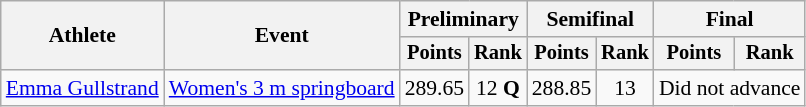<table class=wikitable style="font-size:90%">
<tr>
<th rowspan="2">Athlete</th>
<th rowspan="2">Event</th>
<th colspan="2">Preliminary</th>
<th colspan="2">Semifinal</th>
<th colspan="2">Final</th>
</tr>
<tr style="font-size:95%">
<th>Points</th>
<th>Rank</th>
<th>Points</th>
<th>Rank</th>
<th>Points</th>
<th>Rank</th>
</tr>
<tr align=center>
<td align=left><a href='#'>Emma Gullstrand</a></td>
<td align="left"><a href='#'>Women's 3 m springboard</a></td>
<td>289.65</td>
<td>12 <strong>Q</strong></td>
<td>288.85</td>
<td>13</td>
<td colspan=2>Did not advance</td>
</tr>
</table>
